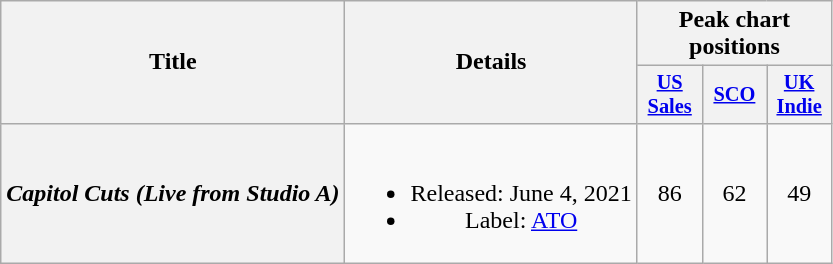<table class="wikitable plainrowheaders" style="text-align:center;">
<tr>
<th scope="col" rowspan="2">Title</th>
<th scope="col" rowspan="2">Details</th>
<th scope="col" colspan="3">Peak chart positions</th>
</tr>
<tr>
<th scope="col" style="width:2.7em;font-size:85%;"><a href='#'>US<br>Sales</a><br></th>
<th scope="col" style="width:2.7em;font-size:85%;"><a href='#'>SCO</a><br></th>
<th scope="col" style="width:2.7em;font-size:85%;"><a href='#'>UK<br>Indie</a><br></th>
</tr>
<tr>
<th scope="row"><em>Capitol Cuts (Live from Studio A)</em></th>
<td><br><ul><li>Released:  June 4, 2021</li><li>Label: <a href='#'>ATO</a></li></ul></td>
<td>86</td>
<td>62</td>
<td>49</td>
</tr>
</table>
